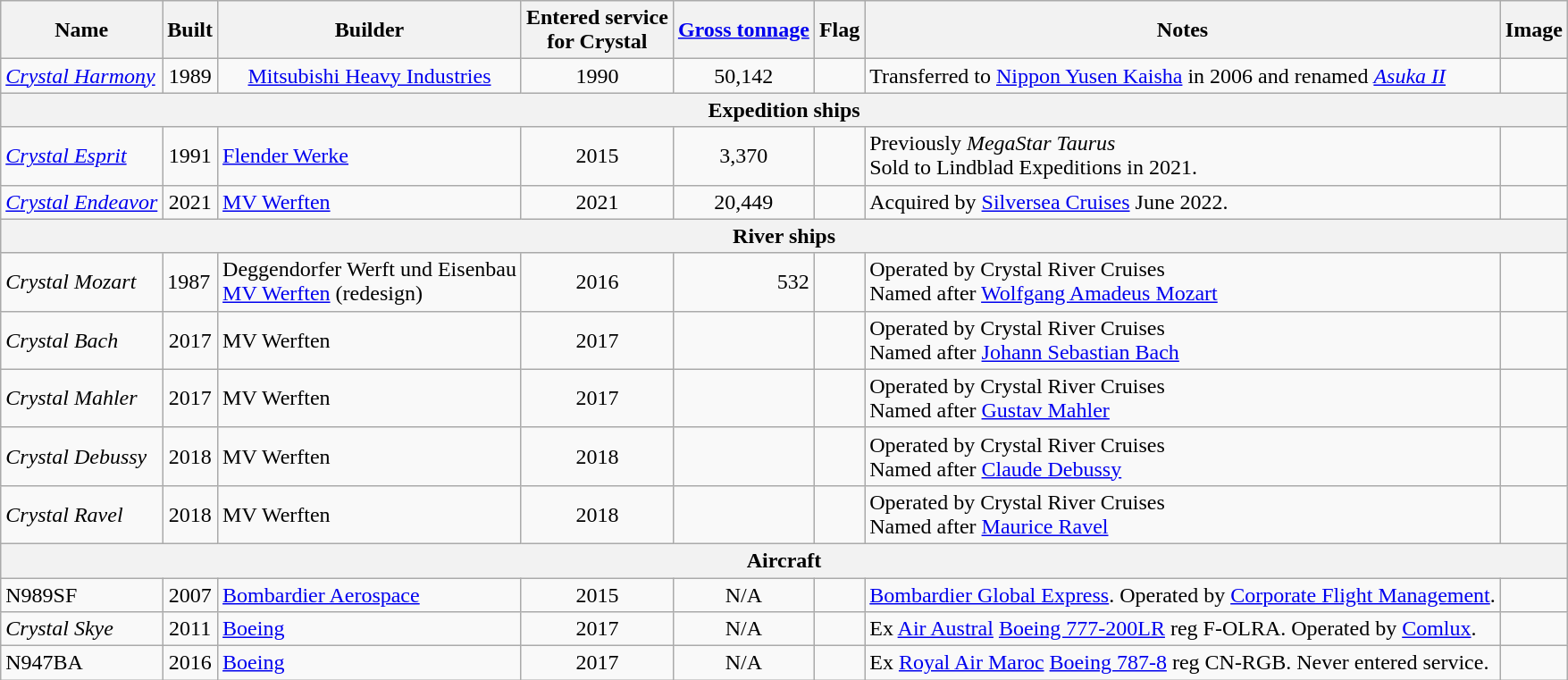<table class="wikitable">
<tr>
<th>Name</th>
<th>Built</th>
<th>Builder</th>
<th>Entered service<br>for Crystal</th>
<th><a href='#'>Gross tonnage</a></th>
<th>Flag</th>
<th>Notes</th>
<th>Image</th>
</tr>
<tr>
<td><em><a href='#'>Crystal Harmony</a></em></td>
<td align="Center">1989</td>
<td align="Center"><a href='#'>Mitsubishi Heavy Industries</a></td>
<td align="Center">1990</td>
<td align="Center">50,142</td>
<td align="center"></td>
<td>Transferred to <a href='#'>Nippon Yusen Kaisha</a> in 2006 and renamed <em><a href='#'>Asuka II</a></em></td>
<td></td>
</tr>
<tr>
<th colspan="8" align="Center">Expedition ships</th>
</tr>
<tr>
<td><em><a href='#'>Crystal Esprit</a></em></td>
<td align="Center">1991</td>
<td><a href='#'>Flender Werke</a></td>
<td align="Center">2015</td>
<td align="Center">3,370</td>
<td align="Center"></td>
<td align="left">Previously <em>MegaStar Taurus</em><br>Sold to Lindblad Expeditions in 2021.</td>
<td></td>
</tr>
<tr>
<td><em><a href='#'>Crystal Endeavor</a></em></td>
<td align="center">2021</td>
<td align="left"><a href='#'>MV Werften</a></td>
<td align="center">2021</td>
<td align="Center">20,449</td>
<td align="Center"></td>
<td>Acquired by <a href='#'>Silversea Cruises</a> June 2022.</td>
<td></td>
</tr>
<tr>
<th colspan="8" align="Center">River ships</th>
</tr>
<tr>
<td><em>Crystal Mozart</em></td>
<td>1987</td>
<td>Deggendorfer Werft und Eisenbau<br><a href='#'>MV Werften</a> (redesign)</td>
<td align="center">2016</td>
<td align="right">532</td>
<td align="center"></td>
<td>Operated by Crystal River Cruises <br>Named after <a href='#'>Wolfgang Amadeus Mozart</a></td>
<td></td>
</tr>
<tr>
<td><em>Crystal Bach</em></td>
<td align="center">2017</td>
<td>MV Werften</td>
<td align="center">2017</td>
<td></td>
<td align="center"></td>
<td>Operated by Crystal River Cruises <br>Named after <a href='#'>Johann Sebastian Bach</a></td>
<td></td>
</tr>
<tr>
<td><em>Crystal Mahler</em></td>
<td align="center">2017</td>
<td>MV Werften</td>
<td align="center">2017</td>
<td></td>
<td align="center"></td>
<td>Operated by Crystal River Cruises <br>Named after <a href='#'>Gustav Mahler</a></td>
<td></td>
</tr>
<tr>
<td><em>Crystal Debussy</em></td>
<td align="center">2018</td>
<td>MV Werften</td>
<td align="center">2018</td>
<td></td>
<td align="center"></td>
<td>Operated by Crystal River Cruises <br>Named after <a href='#'>Claude Debussy</a></td>
<td></td>
</tr>
<tr>
<td><em>Crystal Ravel</em></td>
<td align="center">2018</td>
<td>MV Werften</td>
<td align="center">2018</td>
<td></td>
<td align="center"></td>
<td>Operated by Crystal River Cruises <br>Named after <a href='#'>Maurice Ravel</a></td>
<td></td>
</tr>
<tr>
<th colspan="8" align="Center">Aircraft</th>
</tr>
<tr>
<td>N989SF</td>
<td align="center">2007</td>
<td><a href='#'>Bombardier Aerospace</a></td>
<td align="center">2015</td>
<td align="center">N/A</td>
<td align="center"></td>
<td><a href='#'>Bombardier Global Express</a>. Operated by <a href='#'>Corporate Flight Management</a>.</td>
<td></td>
</tr>
<tr>
<td><em>Crystal Skye</em><br></td>
<td align="center">2011</td>
<td><a href='#'>Boeing</a></td>
<td align="center">2017</td>
<td align="center">N/A</td>
<td align="center"></td>
<td>Ex <a href='#'>Air Austral</a> <a href='#'>Boeing 777-200LR</a> reg F-OLRA. Operated by <a href='#'>Comlux</a>.</td>
</tr>
<tr>
<td>N947BA</td>
<td align="center">2016</td>
<td><a href='#'>Boeing</a></td>
<td align="center">2017</td>
<td align="center">N/A</td>
<td align="center"></td>
<td>Ex <a href='#'>Royal Air Maroc</a> <a href='#'>Boeing 787-8</a> reg CN-RGB. Never entered service.</td>
<td></td>
</tr>
</table>
